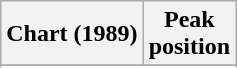<table class="wikitable sortable plainrowheaders" style="text-align:center">
<tr>
<th scope="col">Chart (1989)</th>
<th scope="col">Peak<br>position</th>
</tr>
<tr>
</tr>
<tr>
</tr>
<tr>
</tr>
</table>
